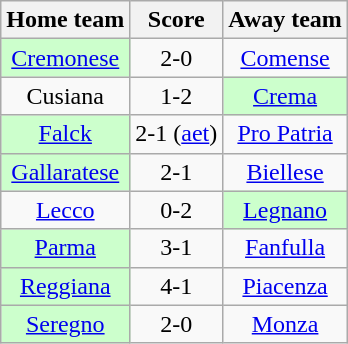<table class="wikitable" style="text-align: center">
<tr>
<th>Home team</th>
<th>Score</th>
<th>Away team</th>
</tr>
<tr>
<td bgcolor="ccffcc"><a href='#'>Cremonese</a></td>
<td>2-0 </td>
<td><a href='#'>Comense</a></td>
</tr>
<tr>
<td>Cusiana</td>
<td>1-2</td>
<td bgcolor="ccffcc"><a href='#'>Crema</a></td>
</tr>
<tr>
<td bgcolor="ccffcc"><a href='#'>Falck</a></td>
<td>2-1 (<a href='#'>aet</a>)</td>
<td><a href='#'>Pro Patria</a></td>
</tr>
<tr>
<td bgcolor="ccffcc"><a href='#'>Gallaratese</a></td>
<td>2-1</td>
<td><a href='#'>Biellese</a></td>
</tr>
<tr>
<td><a href='#'>Lecco</a></td>
<td>0-2</td>
<td bgcolor="ccffcc"><a href='#'>Legnano</a></td>
</tr>
<tr>
<td bgcolor="ccffcc"><a href='#'>Parma</a></td>
<td>3-1</td>
<td><a href='#'>Fanfulla</a></td>
</tr>
<tr>
<td bgcolor="ccffcc"><a href='#'>Reggiana</a></td>
<td>4-1</td>
<td><a href='#'>Piacenza</a></td>
</tr>
<tr>
<td bgcolor="ccffcc"><a href='#'>Seregno</a></td>
<td>2-0</td>
<td><a href='#'>Monza</a></td>
</tr>
</table>
